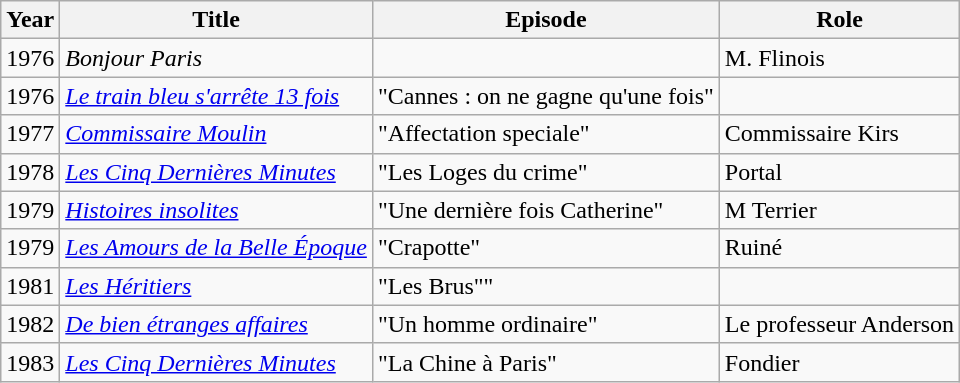<table class="wikitable">
<tr>
<th>Year</th>
<th>Title</th>
<th>Episode</th>
<th>Role</th>
</tr>
<tr>
<td>1976</td>
<td><em>Bonjour Paris</em></td>
<td></td>
<td>M. Flinois</td>
</tr>
<tr>
<td>1976</td>
<td><em><a href='#'>Le train bleu s'arrête 13 fois</a></em></td>
<td>"Cannes : on ne gagne qu'une fois"</td>
<td></td>
</tr>
<tr>
<td>1977</td>
<td><em><a href='#'>Commissaire Moulin</a></em></td>
<td>"Affectation speciale"</td>
<td>Commissaire Kirs</td>
</tr>
<tr>
<td>1978</td>
<td><em><a href='#'>Les Cinq Dernières Minutes</a></em></td>
<td>"Les Loges du crime"</td>
<td>Portal</td>
</tr>
<tr>
<td>1979</td>
<td><em><a href='#'>Histoires insolites</a></em></td>
<td>"Une dernière fois Catherine"</td>
<td>M Terrier</td>
</tr>
<tr>
<td>1979</td>
<td><em><a href='#'>Les Amours de la Belle Époque</a></em></td>
<td>"Crapotte"</td>
<td>Ruiné</td>
</tr>
<tr>
<td>1981</td>
<td><em><a href='#'>Les Héritiers</a></em></td>
<td>"Les Brus""</td>
<td></td>
</tr>
<tr>
<td>1982</td>
<td><em><a href='#'>De bien étranges affaires</a></em></td>
<td>"Un homme ordinaire"</td>
<td>Le professeur Anderson</td>
</tr>
<tr>
<td>1983</td>
<td><em><a href='#'>Les Cinq Dernières Minutes</a></em></td>
<td>"La Chine à Paris"</td>
<td>Fondier</td>
</tr>
</table>
